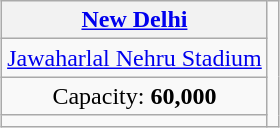<table class="wikitable" style="text-align:center;margin:1em auto;">
<tr>
<th><a href='#'>New Delhi</a></th>
<td rowspan="4"></td>
</tr>
<tr>
<td><a href='#'>Jawaharlal Nehru Stadium</a></td>
</tr>
<tr>
<td>Capacity: <strong>60,000</strong></td>
</tr>
<tr>
<td></td>
</tr>
</table>
